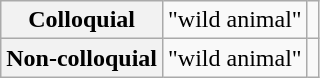<table class="wikitable">
<tr>
<th style="text-align:center;">Colloquial</th>
<td>  "wild animal"</td>
<td> </td>
</tr>
<tr>
<th style="text-align:center;">Non-colloquial</th>
<td>  "wild animal"</td>
<td> </td>
</tr>
</table>
